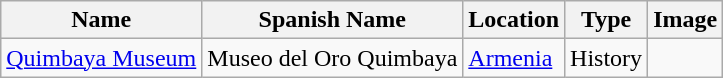<table class="wikitable sortable">
<tr>
<th>Name</th>
<th>Spanish Name</th>
<th>Location</th>
<th>Type</th>
<th>Image</th>
</tr>
<tr>
<td><a href='#'>Quimbaya Museum</a></td>
<td>Museo del Oro Quimbaya</td>
<td><a href='#'>Armenia</a></td>
<td>History</td>
<td></td>
</tr>
</table>
